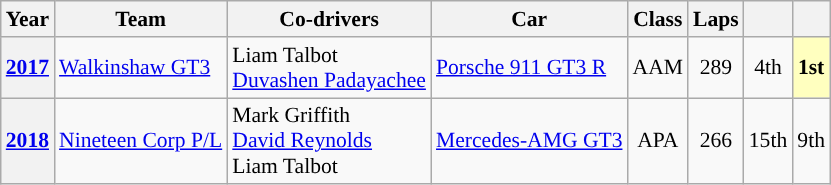<table class="wikitable" style="text-align:center; font-size:90%">
<tr>
<th>Year</th>
<th>Team</th>
<th>Co-drivers</th>
<th>Car</th>
<th>Class</th>
<th>Laps</th>
<th></th>
<th></th>
</tr>
<tr align="center">
<th><a href='#'>2017</a></th>
<td align="left" nowrap> <a href='#'>Walkinshaw GT3</a></td>
<td align="left" nowrap> Liam Talbot<br> <a href='#'>Duvashen Padayachee</a></td>
<td align="left" nowrap><a href='#'>Porsche 911 GT3 R</a></td>
<td>AAM</td>
<td>289</td>
<td>4th</td>
<td style="background:#FFFFBF"><strong>1st</strong></td>
</tr>
<tr align="center">
<th><a href='#'>2018</a></th>
<td align="left" nowrap> <a href='#'>Nineteen Corp P/L</a></td>
<td align="left" nowrap> Mark Griffith<br> <a href='#'>David Reynolds</a><br> Liam Talbot</td>
<td align="left" nowrap><a href='#'>Mercedes-AMG GT3</a></td>
<td>APA</td>
<td>266</td>
<td>15th</td>
<td>9th</td>
</tr>
</table>
